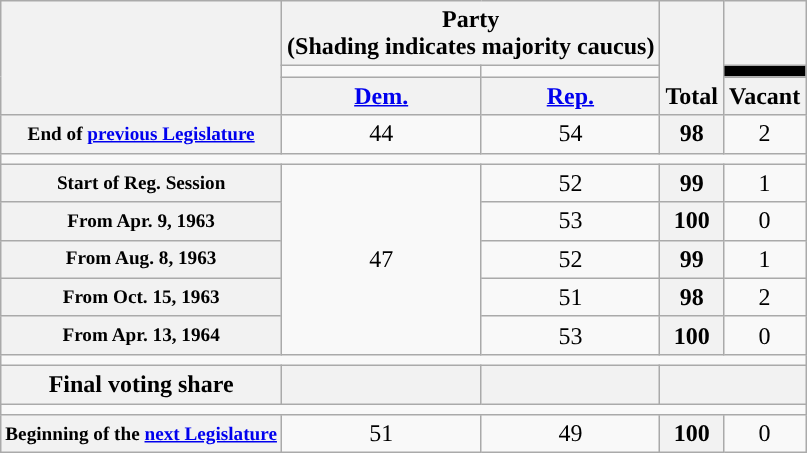<table class=wikitable style="text-align:center">
<tr style="vertical-align:bottom;">
<th rowspan=3></th>
<th colspan=2>Party <div>(Shading indicates majority caucus)</div></th>
<th rowspan=3>Total</th>
<th></th>
</tr>
<tr style="height:5px">
<td style="background-color:"></td>
<td style="background-color:"></td>
<td style="background:black;"></td>
</tr>
<tr>
<th><a href='#'>Dem.</a></th>
<th><a href='#'>Rep.</a></th>
<th>Vacant</th>
</tr>
<tr>
<th style="font-size:80%;">End of <a href='#'>previous Legislature</a></th>
<td>44</td>
<td>54</td>
<th>98</th>
<td>2</td>
</tr>
<tr>
<td colspan=5></td>
</tr>
<tr>
<th style="font-size:80%;">Start of Reg. Session</th>
<td rowspan="5">47</td>
<td>52</td>
<th>99</th>
<td>1</td>
</tr>
<tr>
<th style="font-size:80%;">From Apr. 9, 1963</th>
<td>53</td>
<th>100</th>
<td>0</td>
</tr>
<tr>
<th style="font-size:80%;">From Aug. 8, 1963</th>
<td>52</td>
<th>99</th>
<td>1</td>
</tr>
<tr>
<th style="font-size:80%;">From Oct. 15, 1963</th>
<td>51</td>
<th>98</th>
<td>2</td>
</tr>
<tr>
<th style="font-size:80%;">From Apr. 13, 1964</th>
<td>53</td>
<th>100</th>
<td>0</td>
</tr>
<tr>
<td colspan=5></td>
</tr>
<tr>
<th>Final voting share</th>
<th></th>
<th></th>
<th colspan=2></th>
</tr>
<tr>
<td colspan=5></td>
</tr>
<tr>
<th style="font-size:80%;">Beginning of the <a href='#'>next Legislature</a></th>
<td>51</td>
<td>49</td>
<th>100</th>
<td>0</td>
</tr>
</table>
